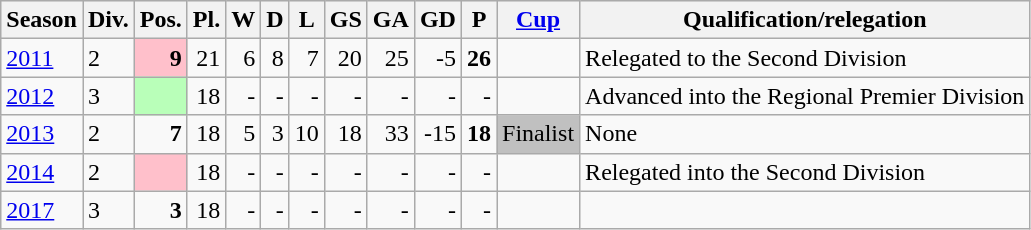<table class="wikitable">
<tr style="background:#efefef;">
<th>Season</th>
<th>Div.</th>
<th>Pos.</th>
<th>Pl.</th>
<th>W</th>
<th>D</th>
<th>L</th>
<th>GS</th>
<th>GA</th>
<th>GD</th>
<th>P</th>
<th><a href='#'>Cup</a></th>
<th>Qualification/relegation</th>
</tr>
<tr>
<td><a href='#'>2011</a></td>
<td>2</td>
<td align=right bgcolor=#FFC0CB><strong>9</strong></td>
<td align=right>21</td>
<td align=right>6</td>
<td align=right>8</td>
<td align=right>7</td>
<td align=right>20</td>
<td align=right>25</td>
<td align=right>-5</td>
<td align=right><strong>26</strong></td>
<td></td>
<td>Relegated to the Second Division</td>
</tr>
<tr>
<td><a href='#'>2012</a></td>
<td>3</td>
<td align=right bgcolor=#B9FFB9></td>
<td align=right>18</td>
<td align=right>-</td>
<td align=right>-</td>
<td align=right>-</td>
<td align=right>-</td>
<td align=right>-</td>
<td align=right>-</td>
<td align=right>-</td>
<td></td>
<td>Advanced into the Regional Premier Division</td>
</tr>
<tr>
<td><a href='#'>2013</a></td>
<td>2</td>
<td align=right><strong>7</strong></td>
<td align=right>18</td>
<td align=right>5</td>
<td align=right>3</td>
<td align=right>10</td>
<td align=right>18</td>
<td align=right>33</td>
<td align=right>-15</td>
<td align=right><strong>18</strong></td>
<td bgcolor=silver>Finalist</td>
<td>None</td>
</tr>
<tr>
<td><a href='#'>2014</a></td>
<td>2</td>
<td align=right bgcolor=#FFC0CB></td>
<td align=right>18</td>
<td align=right>-</td>
<td align=right>-</td>
<td align=right>-</td>
<td align=right>-</td>
<td align=right>-</td>
<td align=right>-</td>
<td align=right>-</td>
<td></td>
<td>Relegated into the Second Division</td>
</tr>
<tr>
<td><a href='#'>2017</a></td>
<td>3</td>
<td align=right><strong>3</strong></td>
<td align=right>18</td>
<td align=right>-</td>
<td align=right>-</td>
<td align=right>-</td>
<td align=right>-</td>
<td align=right>-</td>
<td align=right>-</td>
<td align=right>-</td>
<td></td>
<td></td>
</tr>
</table>
